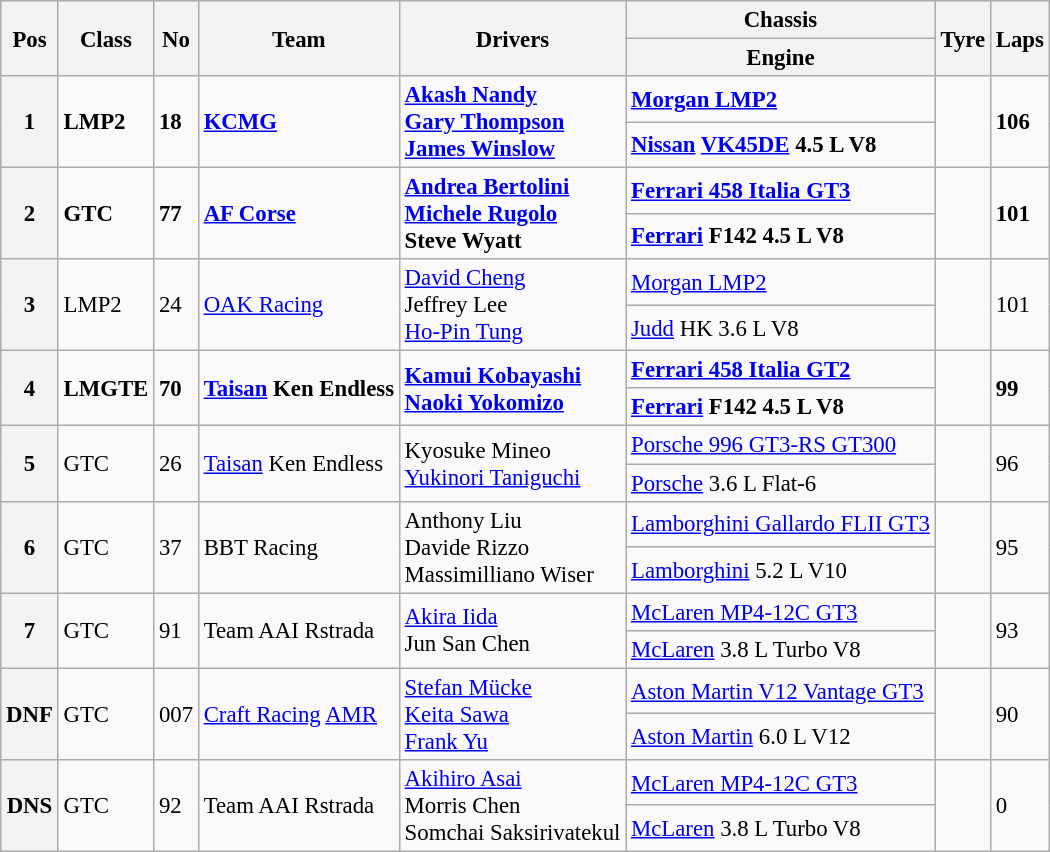<table class="wikitable" style="font-size: 95%;">
<tr>
<th rowspan=2>Pos</th>
<th rowspan=2>Class</th>
<th rowspan=2>No</th>
<th rowspan=2>Team</th>
<th rowspan=2>Drivers</th>
<th>Chassis</th>
<th rowspan=2>Tyre</th>
<th rowspan=2>Laps</th>
</tr>
<tr>
<th>Engine</th>
</tr>
<tr style="font-weight:bold">
<th rowspan=2>1</th>
<td rowspan=2>LMP2</td>
<td rowspan=2>18</td>
<td rowspan=2> <a href='#'>KCMG</a></td>
<td rowspan=2> <a href='#'>Akash Nandy</a><br> <a href='#'>Gary Thompson</a><br> <a href='#'>James Winslow</a></td>
<td><a href='#'>Morgan LMP2</a></td>
<td rowspan=2></td>
<td rowspan=2>106</td>
</tr>
<tr style="font-weight:bold">
<td><a href='#'>Nissan</a> <a href='#'>VK45DE</a> 4.5 L V8</td>
</tr>
<tr style="font-weight:bold">
<th rowspan=2>2</th>
<td rowspan=2>GTC</td>
<td rowspan=2>77</td>
<td rowspan=2> <a href='#'>AF Corse</a></td>
<td rowspan=2> <a href='#'>Andrea Bertolini</a><br> <a href='#'>Michele Rugolo</a><br> Steve Wyatt</td>
<td><a href='#'>Ferrari 458 Italia GT3</a></td>
<td rowspan=2></td>
<td rowspan=2>101</td>
</tr>
<tr style="font-weight:bold">
<td><a href='#'>Ferrari</a> F142 4.5 L V8</td>
</tr>
<tr>
<th rowspan=2>3</th>
<td rowspan=2>LMP2</td>
<td rowspan=2>24</td>
<td rowspan=2> <a href='#'>OAK Racing</a></td>
<td rowspan=2> <a href='#'>David Cheng</a><br> Jeffrey Lee<br> <a href='#'>Ho-Pin Tung</a></td>
<td><a href='#'>Morgan LMP2</a></td>
<td rowspan=2></td>
<td rowspan=2>101</td>
</tr>
<tr>
<td><a href='#'>Judd</a> HK 3.6 L V8</td>
</tr>
<tr style="font-weight:bold">
<th rowspan=2>4</th>
<td rowspan=2>LMGTE</td>
<td rowspan=2>70</td>
<td rowspan=2> <a href='#'>Taisan</a> Ken Endless</td>
<td rowspan=2> <a href='#'>Kamui Kobayashi</a><br> <a href='#'>Naoki Yokomizo</a></td>
<td><a href='#'>Ferrari 458 Italia GT2</a></td>
<td rowspan=2></td>
<td rowspan=2>99</td>
</tr>
<tr style="font-weight:bold">
<td><a href='#'>Ferrari</a> F142 4.5 L V8</td>
</tr>
<tr>
<th rowspan=2>5</th>
<td rowspan=2>GTC</td>
<td rowspan=2>26</td>
<td rowspan=2> <a href='#'>Taisan</a> Ken Endless</td>
<td rowspan=2> Kyosuke Mineo<br> <a href='#'>Yukinori Taniguchi</a></td>
<td><a href='#'>Porsche 996 GT3-RS GT300</a></td>
<td rowspan=2></td>
<td rowspan=2>96</td>
</tr>
<tr>
<td><a href='#'>Porsche</a> 3.6 L Flat-6</td>
</tr>
<tr>
<th rowspan=2>6</th>
<td rowspan=2>GTC</td>
<td rowspan=2>37</td>
<td rowspan=2> BBT Racing</td>
<td rowspan=2> Anthony Liu<br> Davide Rizzo<br> Massimilliano Wiser</td>
<td><a href='#'>Lamborghini Gallardo FLII GT3</a></td>
<td rowspan=2></td>
<td rowspan=2>95</td>
</tr>
<tr>
<td><a href='#'>Lamborghini</a> 5.2 L V10</td>
</tr>
<tr>
<th rowspan=2>7</th>
<td rowspan=2>GTC</td>
<td rowspan=2>91</td>
<td rowspan=2> Team AAI Rstrada</td>
<td rowspan=2> <a href='#'>Akira Iida</a><br> Jun San Chen</td>
<td><a href='#'>McLaren MP4-12C GT3</a></td>
<td rowspan=2></td>
<td rowspan=2>93</td>
</tr>
<tr>
<td><a href='#'>McLaren</a> 3.8 L Turbo V8</td>
</tr>
<tr>
<th rowspan=2>DNF</th>
<td rowspan=2>GTC</td>
<td rowspan=2>007</td>
<td rowspan=2> <a href='#'>Craft Racing</a> <a href='#'>AMR</a></td>
<td rowspan=2> <a href='#'>Stefan Mücke</a><br> <a href='#'>Keita Sawa</a><br> <a href='#'>Frank Yu</a></td>
<td><a href='#'>Aston Martin V12 Vantage GT3</a></td>
<td rowspan=2></td>
<td rowspan=2>90</td>
</tr>
<tr>
<td><a href='#'>Aston Martin</a> 6.0 L V12</td>
</tr>
<tr>
<th rowspan=2>DNS</th>
<td rowspan=2>GTC</td>
<td rowspan=2>92</td>
<td rowspan=2> Team AAI Rstrada</td>
<td rowspan=2> <a href='#'>Akihiro Asai</a><br> Morris Chen<br> Somchai Saksirivatekul</td>
<td><a href='#'>McLaren MP4-12C GT3</a></td>
<td rowspan=2></td>
<td rowspan=2>0</td>
</tr>
<tr>
<td><a href='#'>McLaren</a> 3.8 L Turbo V8</td>
</tr>
</table>
